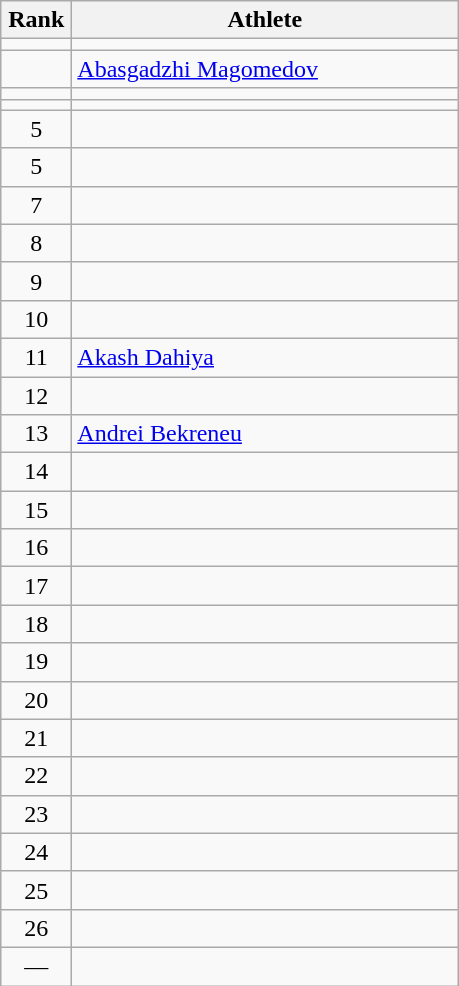<table class="wikitable" style="text-align: center;">
<tr>
<th width=40>Rank</th>
<th width=250>Athlete</th>
</tr>
<tr>
<td></td>
<td align="left"></td>
</tr>
<tr>
<td></td>
<td align="left"> <a href='#'>Abasgadzhi Magomedov</a> </td>
</tr>
<tr>
<td></td>
<td align="left"></td>
</tr>
<tr>
<td></td>
<td align="left"></td>
</tr>
<tr>
<td>5</td>
<td align="left"></td>
</tr>
<tr>
<td>5</td>
<td align="left"></td>
</tr>
<tr>
<td>7</td>
<td align="left"></td>
</tr>
<tr>
<td>8</td>
<td align="left"></td>
</tr>
<tr>
<td>9</td>
<td align="left"></td>
</tr>
<tr>
<td>10</td>
<td align="left"></td>
</tr>
<tr>
<td>11</td>
<td align="left"> <a href='#'>Akash Dahiya</a> </td>
</tr>
<tr>
<td>12</td>
<td align="left"></td>
</tr>
<tr>
<td>13</td>
<td align="left"> <a href='#'>Andrei Bekreneu</a> </td>
</tr>
<tr>
<td>14</td>
<td align="left"></td>
</tr>
<tr>
<td>15</td>
<td align="left"></td>
</tr>
<tr>
<td>16</td>
<td align="left"></td>
</tr>
<tr>
<td>17</td>
<td align="left"></td>
</tr>
<tr>
<td>18</td>
<td align="left"></td>
</tr>
<tr>
<td>19</td>
<td align="left"></td>
</tr>
<tr>
<td>20</td>
<td align="left"></td>
</tr>
<tr>
<td>21</td>
<td align="left"></td>
</tr>
<tr>
<td>22</td>
<td align="left"></td>
</tr>
<tr>
<td>23</td>
<td align="left"></td>
</tr>
<tr>
<td>24</td>
<td align="left"></td>
</tr>
<tr>
<td>25</td>
<td align="left"></td>
</tr>
<tr>
<td>26</td>
<td align="left"></td>
</tr>
<tr>
<td>—</td>
<td align="left"></td>
</tr>
</table>
